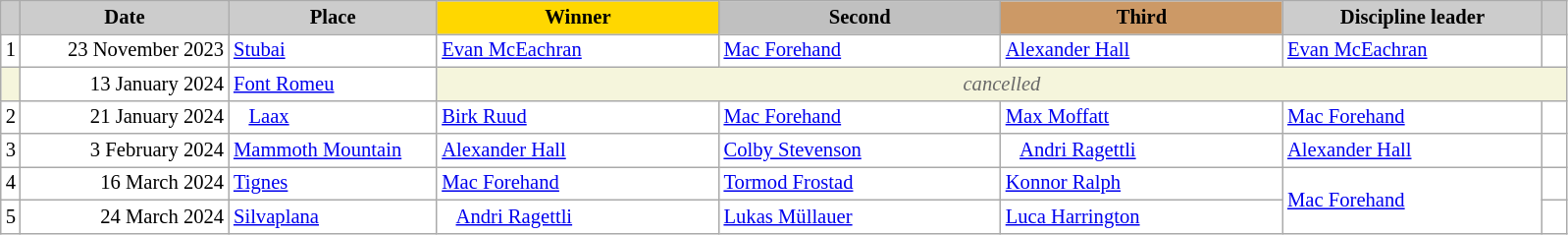<table class="wikitable plainrowheaders" style="background:#fff; font-size:86%; line-height:16px; border:grey solid 1px; border-collapse:collapse;">
<tr>
<th scope="col" style="background:#ccc; width=10 px;"></th>
<th scope="col" style="background:#ccc; width:135px;">Date</th>
<th scope="col" style="background:#ccc; width:135px;">Place</th>
<th scope="col" style="background:gold; width:185px;">Winner</th>
<th scope="col" style="background:silver; width:185px;">Second</th>
<th scope="col" style="background:#c96; width:185px;">Third</th>
<th scope="col" style="background:#ccc; width:170px;">Discipline leader</th>
<th scope="col" style="background:#ccc; width:10px;"></th>
</tr>
<tr>
<td align="center">1</td>
<td align="right">23 November 2023</td>
<td> <a href='#'>Stubai</a></td>
<td> <a href='#'>Evan McEachran</a></td>
<td> <a href='#'>Mac Forehand</a></td>
<td> <a href='#'>Alexander Hall</a></td>
<td> <a href='#'>Evan McEachran</a></td>
<td></td>
</tr>
<tr>
<td bgcolor="F5F5DC"></td>
<td align="right">13 January 2024</td>
<td> <a href='#'>Font Romeu</a></td>
<td colspan=5 align=center bgcolor="F5F5DC" style=color:#696969><em>cancelled</em></td>
</tr>
<tr>
<td align="center">2</td>
<td align="right">21 January 2024</td>
<td>   <a href='#'>Laax</a></td>
<td> <a href='#'>Birk Ruud</a></td>
<td> <a href='#'>Mac Forehand</a></td>
<td> <a href='#'>Max Moffatt</a></td>
<td> <a href='#'>Mac Forehand</a></td>
<td></td>
</tr>
<tr>
<td align="center">3</td>
<td align="right">3 February 2024</td>
<td> <a href='#'>Mammoth Mountain</a></td>
<td> <a href='#'>Alexander Hall</a></td>
<td> <a href='#'>Colby Stevenson</a></td>
<td>   <a href='#'>Andri Ragettli</a></td>
<td> <a href='#'>Alexander Hall</a></td>
<td></td>
</tr>
<tr>
<td align="center">4</td>
<td align="right">16 March 2024</td>
<td> <a href='#'>Tignes</a></td>
<td> <a href='#'>Mac Forehand</a></td>
<td> <a href='#'>Tormod Frostad</a></td>
<td> <a href='#'>Konnor Ralph</a></td>
<td rowspan=2> <a href='#'>Mac Forehand</a></td>
<td></td>
</tr>
<tr>
<td align="center">5</td>
<td align="right">24 March 2024</td>
<td> <a href='#'>Silvaplana</a></td>
<td>   <a href='#'>Andri Ragettli</a></td>
<td> <a href='#'>Lukas Müllauer</a></td>
<td> <a href='#'>Luca Harrington</a></td>
<td></td>
</tr>
</table>
